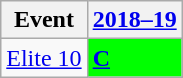<table class="wikitable" border="1">
<tr>
<th>Event</th>
<th><a href='#'>2018–19</a></th>
</tr>
<tr>
<td><a href='#'>Elite 10</a></td>
<td style="background:#0f0;"><strong><a href='#'>C</a></strong></td>
</tr>
</table>
